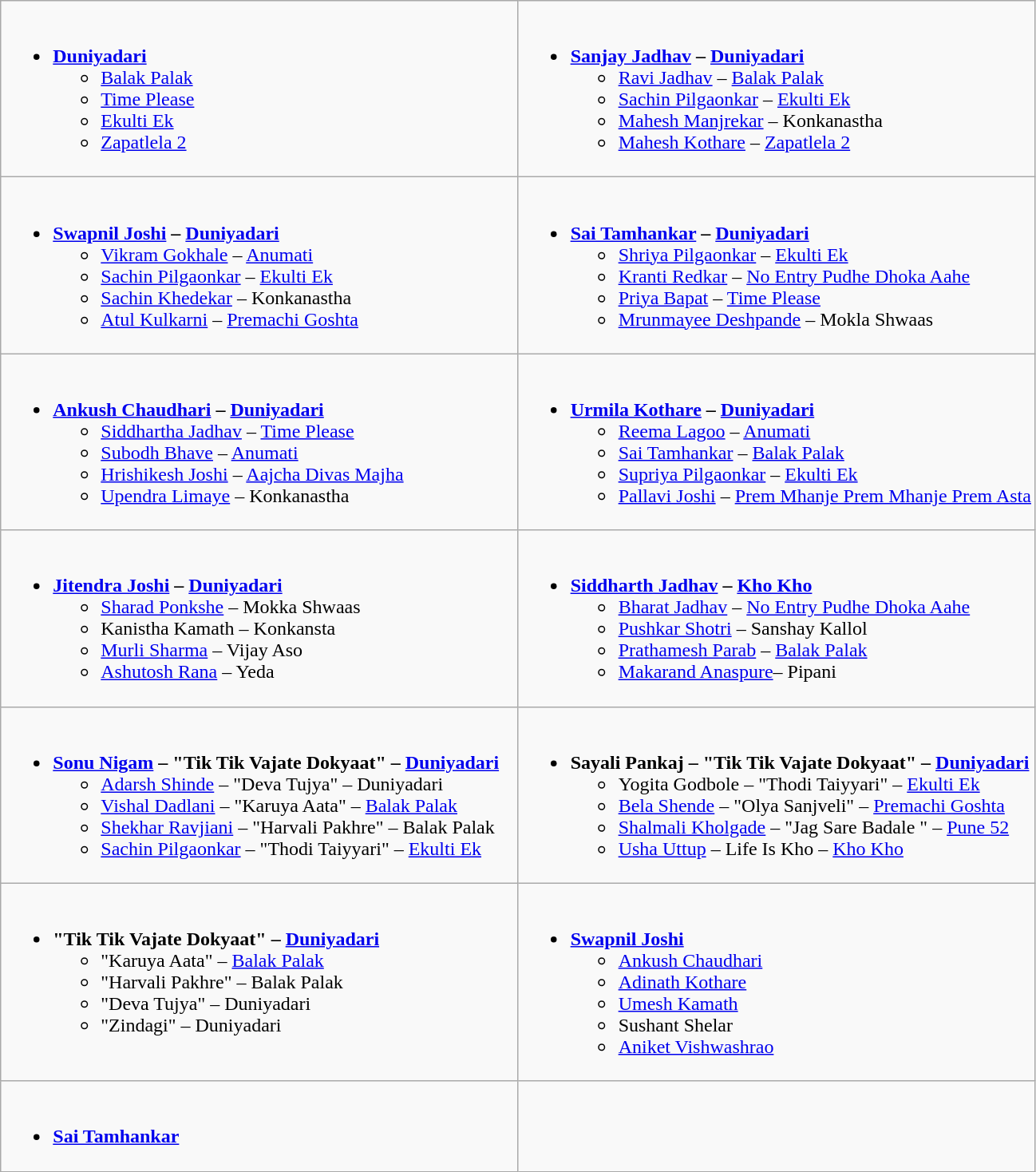<table class="wikitable" role="presentation">
<tr>
<td style="vertical-align:top; width:50%;"><br><ul><li><strong><a href='#'>Duniyadari</a></strong><ul><li><a href='#'>Balak Palak</a></li><li><a href='#'>Time Please</a></li><li><a href='#'>Ekulti Ek</a></li><li><a href='#'>Zapatlela 2</a></li></ul></li></ul></td>
<td style="vertical-align:top; width:50%;"><br><ul><li><strong><a href='#'>Sanjay Jadhav</a> – <a href='#'>Duniyadari</a></strong><ul><li><a href='#'>Ravi Jadhav</a> – <a href='#'>Balak Palak</a></li><li><a href='#'>Sachin Pilgaonkar</a> – <a href='#'>Ekulti Ek</a></li><li><a href='#'>Mahesh Manjrekar</a> – Konkanastha</li><li><a href='#'>Mahesh Kothare</a> – <a href='#'>Zapatlela 2</a></li></ul></li></ul></td>
</tr>
<tr>
<td style="vertical-align:top; width:50%;"><br><ul><li><strong><a href='#'>Swapnil Joshi</a> – <a href='#'>Duniyadari</a></strong><ul><li><a href='#'>Vikram Gokhale</a> – <a href='#'>Anumati</a></li><li><a href='#'>Sachin Pilgaonkar</a> – <a href='#'>Ekulti Ek</a></li><li><a href='#'>Sachin Khedekar</a> – Konkanastha</li><li><a href='#'>Atul Kulkarni</a> – <a href='#'>Premachi Goshta</a></li></ul></li></ul></td>
<td style="vertical-align:top; width:50%;"><br><ul><li><strong><a href='#'>Sai Tamhankar</a> – <a href='#'>Duniyadari</a></strong><ul><li><a href='#'>Shriya Pilgaonkar</a> – <a href='#'>Ekulti Ek</a></li><li><a href='#'>Kranti Redkar</a> – <a href='#'>No Entry Pudhe Dhoka Aahe</a></li><li><a href='#'>Priya Bapat</a> – <a href='#'>Time Please</a></li><li><a href='#'>Mrunmayee Deshpande</a> – Mokla Shwaas</li></ul></li></ul></td>
</tr>
<tr>
<td style="vertical-align:top; width:50%;"><br><ul><li><strong><a href='#'>Ankush Chaudhari</a> – <a href='#'>Duniyadari</a></strong><ul><li><a href='#'>Siddhartha Jadhav</a> – <a href='#'>Time Please</a></li><li><a href='#'>Subodh Bhave</a> – <a href='#'>Anumati</a></li><li><a href='#'>Hrishikesh Joshi</a> – <a href='#'>Aajcha Divas Majha</a></li><li><a href='#'>Upendra Limaye</a> – Konkanastha</li></ul></li></ul></td>
<td style="vertical-align:top; width:50%;"><br><ul><li><strong><a href='#'>Urmila Kothare</a> – <a href='#'>Duniyadari</a></strong><ul><li><a href='#'>Reema Lagoo</a> – <a href='#'>Anumati</a></li><li><a href='#'>Sai Tamhankar</a> – <a href='#'>Balak Palak</a></li><li><a href='#'>Supriya Pilgaonkar</a> – <a href='#'>Ekulti Ek</a></li><li><a href='#'>Pallavi Joshi</a> – <a href='#'>Prem Mhanje Prem Mhanje Prem Asta</a></li></ul></li></ul></td>
</tr>
<tr>
<td style="vertical-align:top; width:50%;"><br><ul><li><strong><a href='#'>Jitendra Joshi</a> – <a href='#'>Duniyadari</a></strong><ul><li><a href='#'>Sharad Ponkshe</a> – Mokka Shwaas</li><li>Kanistha Kamath – Konkansta</li><li><a href='#'>Murli Sharma</a> – Vijay Aso</li><li><a href='#'>Ashutosh Rana</a> – Yeda</li></ul></li></ul></td>
<td style="vertical-align:top; width:50%;"><br><ul><li><strong><a href='#'>Siddharth Jadhav</a> – <a href='#'>Kho Kho</a></strong><ul><li><a href='#'>Bharat Jadhav</a> – <a href='#'>No Entry Pudhe Dhoka Aahe</a></li><li><a href='#'>Pushkar Shotri</a> – Sanshay Kallol</li><li><a href='#'>Prathamesh Parab</a> – <a href='#'>Balak Palak</a></li><li><a href='#'>Makarand Anaspure</a>– Pipani</li></ul></li></ul></td>
</tr>
<tr>
<td style="vertical-align:top; width:50%;"><br><ul><li><strong><a href='#'>Sonu Nigam</a> – "Tik Tik Vajate Dokyaat" – <a href='#'>Duniyadari</a></strong><ul><li><a href='#'>Adarsh Shinde</a> – "Deva Tujya" – Duniyadari</li><li><a href='#'>Vishal Dadlani</a> – "Karuya Aata" – <a href='#'>Balak Palak</a></li><li><a href='#'>Shekhar Ravjiani</a> – "Harvali Pakhre" – Balak Palak</li><li><a href='#'>Sachin Pilgaonkar</a> – "Thodi Taiyyari" – <a href='#'>Ekulti Ek</a></li></ul></li></ul></td>
<td style="vertical-align:top; width:50%;"><br><ul><li><strong>Sayali Pankaj – "Tik Tik Vajate Dokyaat" – <a href='#'>Duniyadari</a></strong><ul><li>Yogita Godbole – "Thodi Taiyyari" – <a href='#'>Ekulti Ek</a></li><li><a href='#'>Bela Shende</a> – "Olya Sanjveli" – <a href='#'>Premachi Goshta</a></li><li><a href='#'>Shalmali Kholgade</a> – "Jag Sare Badale " – <a href='#'>Pune 52</a></li><li><a href='#'>Usha Uttup</a> – Life Is Kho – <a href='#'>Kho Kho</a></li></ul></li></ul></td>
</tr>
<tr>
<td style="vertical-align:top; width:50%;"><br><ul><li><strong>"Tik Tik Vajate Dokyaat" – <a href='#'>Duniyadari</a></strong><ul><li>"Karuya Aata" – <a href='#'>Balak Palak</a></li><li>"Harvali Pakhre" – Balak Palak</li><li>"Deva Tujya" – Duniyadari</li><li>"Zindagi" – Duniyadari</li></ul></li></ul></td>
<td style="vertical-align:top; width:50%;"><br><ul><li><strong><a href='#'>Swapnil Joshi</a></strong><ul><li><a href='#'>Ankush Chaudhari</a></li><li><a href='#'>Adinath Kothare</a></li><li><a href='#'>Umesh Kamath</a></li><li>Sushant Shelar</li><li><a href='#'>Aniket Vishwashrao</a></li></ul></li></ul></td>
</tr>
<tr>
<td style="vertical-align:top; width:50%;"><br><ul><li><strong><a href='#'>Sai Tamhankar</a></strong></li></ul></td>
</tr>
</table>
